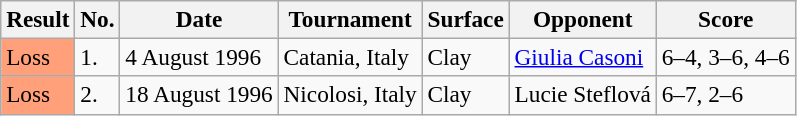<table class="sortable wikitable" style="font-size:97%;">
<tr>
<th>Result</th>
<th>No.</th>
<th>Date</th>
<th>Tournament</th>
<th>Surface</th>
<th>Opponent</th>
<th>Score</th>
</tr>
<tr>
<td style="background:#ffa07a;">Loss</td>
<td>1.</td>
<td>4 August 1996</td>
<td>Catania, Italy</td>
<td>Clay</td>
<td> <a href='#'>Giulia Casoni</a></td>
<td>6–4, 3–6, 4–6</td>
</tr>
<tr>
<td style="background:#ffa07a;">Loss</td>
<td>2.</td>
<td>18 August 1996</td>
<td>Nicolosi, Italy</td>
<td>Clay</td>
<td> Lucie Steflová</td>
<td>6–7, 2–6</td>
</tr>
</table>
